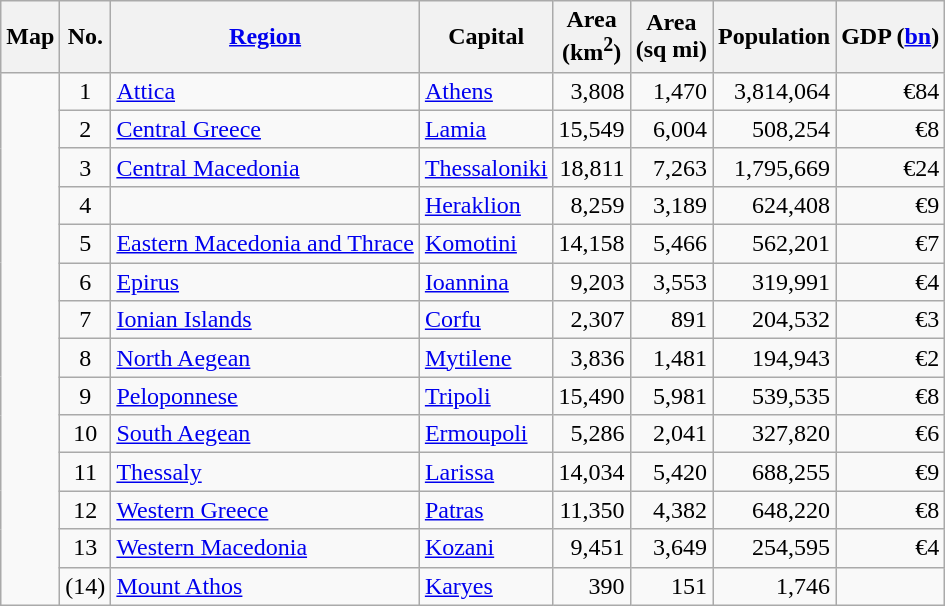<table class="wikitable sortable" style="text-align:left;">
<tr style="font-size:100%; text-align:center;">
<th>Map</th>
<th>No.</th>
<th><a href='#'>Region</a></th>
<th>Capital</th>
<th>Area<br>(km<sup>2</sup>)</th>
<th>Area<br>(sq mi)</th>
<th>Population<br></th>
<th>GDP (<a href='#'>bn</a>)<br></th>
</tr>
<tr>
<td rowspan="14"></td>
<td style="text-align:center;">1</td>
<td><a href='#'>Attica</a></td>
<td><a href='#'>Athens</a></td>
<td style="text-align:right">3,808</td>
<td style="text-align:right">1,470</td>
<td style="text-align:right">3,814,064</td>
<td style="text-align:right">€84</td>
</tr>
<tr>
<td style="text-align:center;">2</td>
<td><a href='#'>Central Greece</a></td>
<td><a href='#'>Lamia</a></td>
<td style="text-align:right">15,549</td>
<td style="text-align:right">6,004</td>
<td style="text-align:right">508,254</td>
<td style="text-align:right">€8</td>
</tr>
<tr>
<td style="text-align:center;">3</td>
<td><a href='#'>Central Macedonia</a></td>
<td><a href='#'>Thessaloniki</a></td>
<td style="text-align:right">18,811</td>
<td style="text-align:right">7,263</td>
<td style="text-align:right">1,795,669</td>
<td style="text-align:right">€24</td>
</tr>
<tr>
<td style="text-align:center;">4</td>
<td></td>
<td><a href='#'>Heraklion</a></td>
<td style="text-align:right">8,259</td>
<td style="text-align:right">3,189</td>
<td style="text-align:right">624,408</td>
<td style="text-align:right">€9</td>
</tr>
<tr>
<td style="text-align:center;">5</td>
<td><a href='#'>Eastern Macedonia and Thrace</a></td>
<td><a href='#'>Komotini</a></td>
<td style="text-align:right">14,158</td>
<td style="text-align:right">5,466</td>
<td style="text-align:right">562,201</td>
<td style="text-align:right">€7</td>
</tr>
<tr>
<td style="text-align:center;">6</td>
<td><a href='#'>Epirus</a></td>
<td><a href='#'>Ioannina</a></td>
<td style="text-align:right">9,203</td>
<td style="text-align:right">3,553</td>
<td style="text-align:right">319,991</td>
<td style="text-align:right">€4</td>
</tr>
<tr>
<td style="text-align:center;">7</td>
<td><a href='#'>Ionian Islands</a></td>
<td><a href='#'>Corfu</a></td>
<td style="text-align:right">2,307</td>
<td style="text-align:right">891</td>
<td style="text-align:right">204,532</td>
<td style="text-align:right">€3</td>
</tr>
<tr>
<td style="text-align:center;">8</td>
<td><a href='#'>North Aegean</a></td>
<td><a href='#'>Mytilene</a></td>
<td style="text-align:right">3,836</td>
<td style="text-align:right">1,481</td>
<td style="text-align:right">194,943</td>
<td style="text-align:right">€2</td>
</tr>
<tr>
<td style="text-align:center;">9</td>
<td><a href='#'>Peloponnese</a></td>
<td><a href='#'>Tripoli</a></td>
<td style="text-align:right">15,490</td>
<td style="text-align:right">5,981</td>
<td style="text-align:right">539,535</td>
<td style="text-align:right">€8</td>
</tr>
<tr>
<td style="text-align:center;">10</td>
<td><a href='#'>South Aegean</a></td>
<td><a href='#'>Ermoupoli</a></td>
<td style="text-align:right">5,286</td>
<td style="text-align:right">2,041</td>
<td style="text-align:right">327,820</td>
<td style="text-align:right">€6</td>
</tr>
<tr>
<td style="text-align:center;">11</td>
<td><a href='#'>Thessaly</a></td>
<td><a href='#'>Larissa</a></td>
<td style="text-align:right">14,034</td>
<td style="text-align:right">5,420</td>
<td style="text-align:right">688,255</td>
<td style="text-align:right">€9</td>
</tr>
<tr>
<td style="text-align:center;">12</td>
<td><a href='#'>Western Greece</a></td>
<td><a href='#'>Patras</a></td>
<td style="text-align:right">11,350</td>
<td style="text-align:right">4,382</td>
<td style="text-align:right">648,220</td>
<td style="text-align:right">€8</td>
</tr>
<tr>
<td style="text-align:center;">13</td>
<td><a href='#'>Western Macedonia</a></td>
<td><a href='#'>Kozani</a></td>
<td style="text-align:right">9,451</td>
<td style="text-align:right">3,649</td>
<td style="text-align:right">254,595</td>
<td style="text-align:right">€4</td>
</tr>
<tr>
<td style="text-align:center;">(14)</td>
<td><a href='#'>Mount Athos</a></td>
<td><a href='#'>Karyes</a></td>
<td style="text-align:right">390</td>
<td style="text-align:right">151</td>
<td style="text-align:right">1,746</td>
<td></td>
</tr>
</table>
